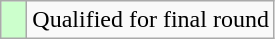<table class="wikitable">
<tr>
<td style="width:10px; background:#cfc"></td>
<td>Qualified for final round</td>
</tr>
</table>
